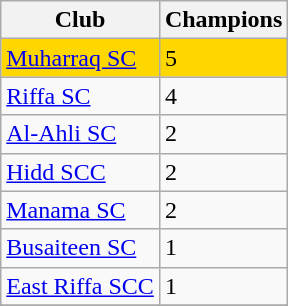<table class="wikitable sortable">
<tr>
<th>Club</th>
<th>Champions</th>
</tr>
<tr ! style="background:gold;">
<td><a href='#'>Muharraq SC</a></td>
<td>5</td>
</tr>
<tr>
<td><a href='#'>Riffa SC</a></td>
<td>4</td>
</tr>
<tr>
<td><a href='#'>Al-Ahli SC</a></td>
<td>2</td>
</tr>
<tr>
<td><a href='#'>Hidd SCC</a></td>
<td>2</td>
</tr>
<tr>
<td><a href='#'>Manama SC</a></td>
<td>2</td>
</tr>
<tr>
<td><a href='#'>Busaiteen SC</a></td>
<td>1</td>
</tr>
<tr>
<td><a href='#'>East Riffa SCC</a></td>
<td>1</td>
</tr>
<tr>
</tr>
</table>
